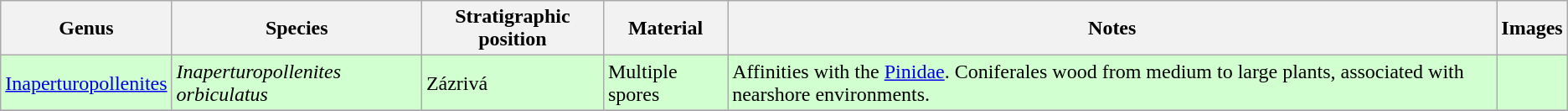<table class = "wikitable sortable">
<tr>
<th>Genus</th>
<th>Species</th>
<th>Stratigraphic position</th>
<th>Material</th>
<th>Notes</th>
<th>Images</th>
</tr>
<tr>
<td style="background:#D1FFCF;"><a href='#'>Inaperturopollenites</a></td>
<td style="background:#D1FFCF;"><em>Inaperturopollenites orbiculatus</em></td>
<td style="background:#D1FFCF;">Zázrivá</td>
<td style="background:#D1FFCF;">Multiple spores</td>
<td style="background:#D1FFCF;">Affinities with the <a href='#'>Pinidae</a>. Coniferales wood from medium to large plants, associated with nearshore environments.</td>
<td style="background:#D1FFCF;"></td>
</tr>
<tr>
</tr>
</table>
